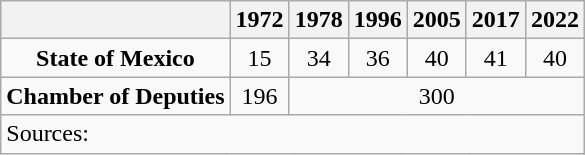<table class="wikitable" style="text-align: center">
<tr>
<th></th>
<th>1972</th>
<th>1978</th>
<th>1996</th>
<th>2005</th>
<th>2017</th>
<th>2022</th>
</tr>
<tr>
<td><strong>State of Mexico</strong></td>
<td>15</td>
<td>34</td>
<td>36</td>
<td>40</td>
<td>41</td>
<td>40</td>
</tr>
<tr>
<td><strong>Chamber of Deputies</strong></td>
<td>196</td>
<td colspan=5>300</td>
</tr>
<tr>
<td colspan=7 style="text-align: left">Sources: </td>
</tr>
</table>
